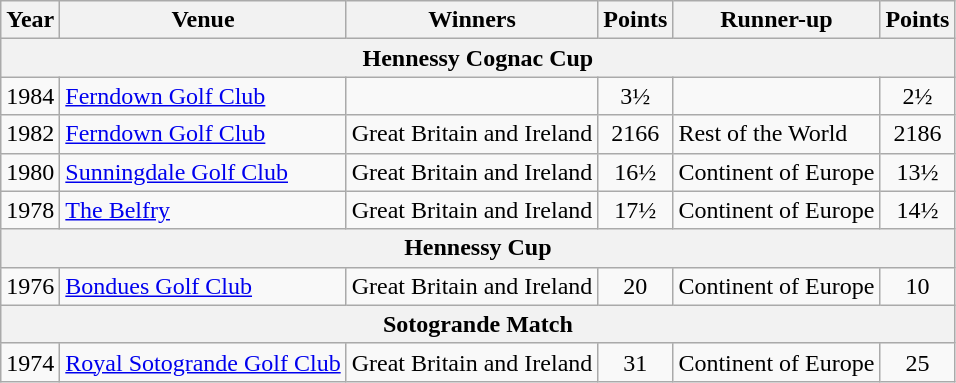<table class="wikitable">
<tr>
<th>Year</th>
<th>Venue</th>
<th>Winners</th>
<th>Points</th>
<th>Runner-up</th>
<th>Points</th>
</tr>
<tr>
<th colspan=6>Hennessy Cognac Cup</th>
</tr>
<tr>
<td>1984</td>
<td><a href='#'>Ferndown Golf Club</a></td>
<td></td>
<td align=center>3½</td>
<td></td>
<td align=center>2½</td>
</tr>
<tr>
<td>1982</td>
<td><a href='#'>Ferndown Golf Club</a></td>
<td>Great Britain and Ireland</td>
<td align=center>2166</td>
<td>Rest of the World</td>
<td align=center>2186</td>
</tr>
<tr>
<td>1980</td>
<td><a href='#'>Sunningdale Golf Club</a></td>
<td>Great Britain and Ireland</td>
<td align=center>16½</td>
<td>Continent of Europe</td>
<td align=center>13½</td>
</tr>
<tr>
<td>1978</td>
<td><a href='#'>The Belfry</a></td>
<td>Great Britain and Ireland</td>
<td align=center>17½</td>
<td>Continent of Europe</td>
<td align=center>14½</td>
</tr>
<tr>
<th colspan=6>Hennessy Cup</th>
</tr>
<tr>
<td>1976</td>
<td><a href='#'>Bondues Golf Club</a></td>
<td>Great Britain and Ireland</td>
<td align=center>20</td>
<td>Continent of Europe</td>
<td align=center>10</td>
</tr>
<tr>
<th colspan=6>Sotogrande Match</th>
</tr>
<tr>
<td>1974</td>
<td><a href='#'>Royal Sotogrande Golf Club</a></td>
<td>Great Britain and Ireland</td>
<td align=center>31</td>
<td>Continent of Europe</td>
<td align=center>25</td>
</tr>
</table>
